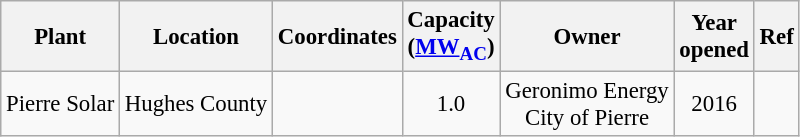<table class="wikitable sortable" style="font-size:95%; text-align:center;">
<tr>
<th>Plant</th>
<th>Location</th>
<th>Coordinates</th>
<th>Capacity<br>(<a href='#'>MW<sub>AC</sub></a>)</th>
<th>Owner</th>
<th>Year<br>opened</th>
<th>Ref</th>
</tr>
<tr>
<td>Pierre Solar</td>
<td>Hughes County</td>
<td></td>
<td>1.0</td>
<td>Geronimo Energy<br>City of Pierre</td>
<td>2016</td>
<td></td>
</tr>
</table>
